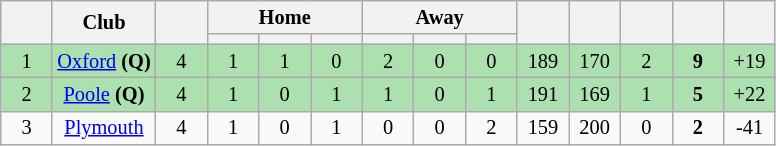<table class="wikitable" style="text-align:center; font-size:85%">
<tr>
<th rowspan="2" style="width:28px;"></th>
<th rowspan=2>Club</th>
<th rowspan="2" style="width:28px;"></th>
<th colspan=3>Home</th>
<th colspan=3>Away</th>
<th rowspan="2" style="width:28px;"></th>
<th rowspan="2" style="width:28px;"></th>
<th rowspan="2" style="width:28px;"></th>
<th rowspan="2" style="width:28px;"></th>
<th rowspan="2" style="width:28px;"></th>
</tr>
<tr>
<th width=28></th>
<th width=28></th>
<th width=28></th>
<th width=28></th>
<th width=28></th>
<th width=28></th>
</tr>
<tr style="background:#ACE1AF;">
<td align="center">1</td>
<td><a href='#'>Oxford</a> <strong>(Q)</strong></td>
<td align="center">4</td>
<td align="center">1</td>
<td align="center">1</td>
<td align="center">0</td>
<td align="center">2</td>
<td align="center">0</td>
<td align="center">0</td>
<td align="center">189</td>
<td align="center">170</td>
<td align="center">2</td>
<td align="center"><strong>9</strong></td>
<td align="center">+19</td>
</tr>
<tr style="background:#ACE1AF;">
<td align="center">2</td>
<td><a href='#'>Poole</a> <strong>(Q)</strong></td>
<td align="center">4</td>
<td align="center">1</td>
<td align="center">0</td>
<td align="center">1</td>
<td align="center">1</td>
<td align="center">0</td>
<td align="center">1</td>
<td align="center">191</td>
<td align="center">169</td>
<td align="center">1</td>
<td align="center"><strong>5</strong></td>
<td align="center">+22</td>
</tr>
<tr>
<td align="center">3</td>
<td><a href='#'>Plymouth</a></td>
<td align="center">4</td>
<td align="center">1</td>
<td align="center">0</td>
<td align="center">1</td>
<td align="center">0</td>
<td align="center">0</td>
<td align="center">2</td>
<td align="center">159</td>
<td align="center">200</td>
<td align="center">0</td>
<td align="center"><strong>2</strong></td>
<td align="center">-41</td>
</tr>
</table>
